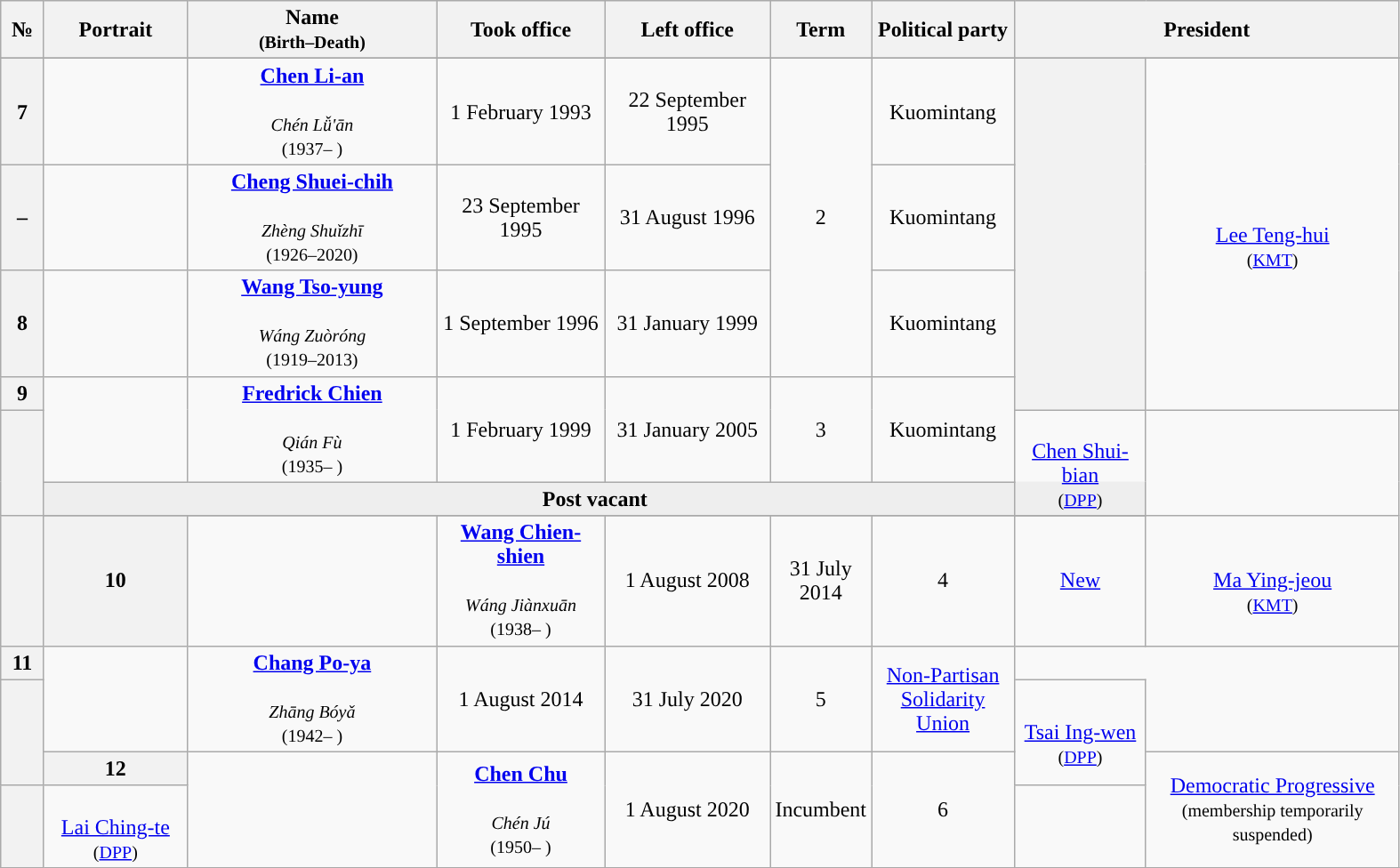<table class="wikitable"  style="text-align:center"  width="83%">
<tr>
<th style="width:25px;">№</th>
<th style="width:100px;">Portrait</th>
<th width=180px>Name<br><small>(Birth–Death)</small></th>
<th>Took office</th>
<th>Left office</th>
<th style="width:25px;">Term</th>
<th style="width:100px;">Political party</th>
<th colspan=2 width="width:200px">President</th>
</tr>
<tr ->
</tr>
<tr ->
<th style="background:">7</th>
<td align=center></td>
<td align=center><strong><a href='#'>Chen Li-an</a></strong><br><br><small><em>Chén Lǚ'ān</em><br>(1937– )</small></td>
<td>1 February 1993</td>
<td>22 September 1995</td>
<td rowspan=3>2</td>
<td>Kuomintang</td>
<th rowspan=4 style="background:"></th>
<td rowspan=4><br><a href='#'>Lee Teng-hui</a><br><small>(<a href='#'>KMT</a>)</small></td>
</tr>
<tr ->
<th style="background:">–</th>
<td align=center></td>
<td align=center><strong><a href='#'>Cheng Shuei-chih</a></strong><br><br><small><em>Zhèng Shuǐzhī</em><br>(1926–2020)</small></td>
<td>23 September 1995</td>
<td>31 August 1996</td>
<td>Kuomintang</td>
</tr>
<tr ->
<th style="background:">8</th>
<td align=center></td>
<td align=center><strong><a href='#'>Wang Tso-yung</a></strong><br><br><small><em>Wáng Zuòróng</em><br>(1919–2013)</small></td>
<td>1 September 1996</td>
<td>31 January 1999</td>
<td>Kuomintang</td>
</tr>
<tr ->
<th style="background:">9</th>
<td rowspan=2 align=center></td>
<td rowspan=2 align=center><strong><a href='#'>Fredrick Chien</a></strong><br><br><small><em>Qián Fù</em><br>(1935– )</small></td>
<td rowspan=2>1 February 1999</td>
<td rowspan=2>31 January 2005</td>
<td rowspan=2>3</td>
<td rowspan=2>Kuomintang</td>
</tr>
<tr>
<th rowspan=2 style="background:"></th>
<td rowspan=2><br><a href='#'>Chen Shui-bian</a><br><small>(<a href='#'>DPP</a>)</small><br></td>
</tr>
<tr ->
<th rowspan=2 colspan=7 style="background:#EEEEEE; color:black;">Post vacant</th>
</tr>
<tr>
<th rowspan=3 style="background:"></th>
<td rowspan=3><br><a href='#'>Ma Ying-jeou</a><br><small>(<a href='#'>KMT</a>)</small></td>
</tr>
<tr ->
</tr>
<tr ->
<th style="background:">10</th>
<td align=center></td>
<td align=center><strong><a href='#'>Wang Chien-shien</a></strong><br><br><small><em>Wáng Jiànxuān</em><br>(1938– )</small></td>
<td>1 August 2008</td>
<td>31 July 2014</td>
<td>4</td>
<td><a href='#'>New</a></td>
</tr>
<tr ->
<th style="background:">11</th>
<td rowspan=2 align=center></td>
<td rowspan=2 align=center><strong><a href='#'>Chang Po-ya</a></strong><br><br><small><em>Zhāng Bóyǎ</em><br>(1942– )</small></td>
<td rowspan=2>1 August 2014</td>
<td rowspan=2>31 July 2020</td>
<td rowspan=2>5</td>
<td rowspan=2><a href='#'>Non-Partisan Solidarity Union</a></td>
</tr>
<tr>
<th rowspan=2 style="background:"></th>
<td rowspan=2><br><a href='#'>Tsai Ing-wen</a><br><small>(<a href='#'>DPP</a>)</small></td>
</tr>
<tr ->
<th style="background:">12</th>
<td rowspan=2 align=center></td>
<td rowspan=2 align=center><strong><a href='#'>Chen Chu</a></strong><br><br><small><em>Chén Jú</em><br>(1950– )</small></td>
<td rowspan=2>1 August 2020</td>
<td rowspan=2>Incumbent</td>
<td rowspan=2>6</td>
<td rowspan=2><a href='#'>Democratic Progressive</a> <br><small>(membership temporarily suspended)</small></td>
</tr>
<tr>
<th rowspan=2 style="background:"></th>
<td rowspan=2><br><a href='#'>Lai Ching-te</a><br><small>(<a href='#'>DPP</a>)</small></td>
</tr>
<tr ->
</tr>
</table>
